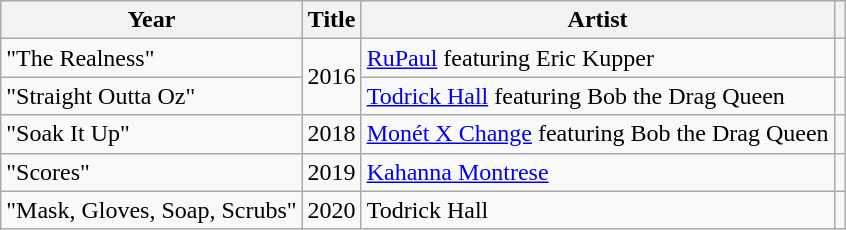<table class="wikitable plainrowheaders sortable">
<tr>
<th>Year</th>
<th>Title</th>
<th>Artist</th>
<th rowspan="1" style="text-align: center;" class="unsortable"></th>
</tr>
<tr>
<td>"The Realness"</td>
<td rowspan="2">2016</td>
<td><a href='#'>RuPaul</a> featuring Eric Kupper</td>
<td style="text-align: center;"></td>
</tr>
<tr>
<td>"Straight Outta Oz"</td>
<td><a href='#'>Todrick Hall</a> featuring Bob the Drag Queen</td>
<td style="text-align: center;"></td>
</tr>
<tr>
<td>"Soak It Up"</td>
<td>2018</td>
<td><a href='#'>Monét X Change</a> featuring Bob the Drag Queen</td>
<td style="text-align: center;"></td>
</tr>
<tr>
<td>"Scores"</td>
<td>2019</td>
<td><a href='#'>Kahanna Montrese</a></td>
<td style="text-align: center;"></td>
</tr>
<tr>
<td>"Mask, Gloves, Soap, Scrubs"</td>
<td>2020</td>
<td>Todrick Hall</td>
<td style="text-align: center;"></td>
</tr>
</table>
